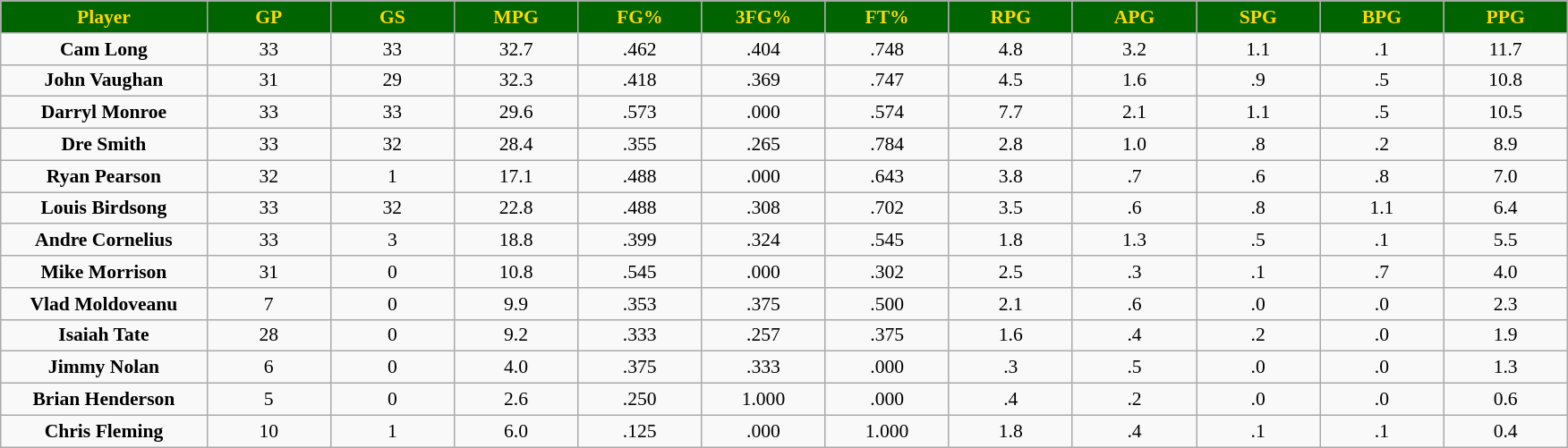<table class="wikitable sortable" style="font-size: 90%">
<tr>
<th style="background:#006400;color:#FFD700;" width="10%">Player</th>
<th style="background:#006400;color:#FFD700;" width="6%">GP</th>
<th style="background:#006400;color:#FFD700;" width="6%">GS</th>
<th style="background:#006400;color:#FFD700;" width="6%">MPG</th>
<th style="background:#006400;color:#FFD700;" width="6%">FG%</th>
<th style="background:#006400;color:#FFD700;" width="6%">3FG%</th>
<th style="background:#006400;color:#FFD700;" width="6%">FT%</th>
<th style="background:#006400;color:#FFD700;" width="6%">RPG</th>
<th style="background:#006400;color:#FFD700;" width="6%">APG</th>
<th style="background:#006400;color:#FFD700;" width="6%">SPG</th>
<th style="background:#006400;color:#FFD700;" width="6%">BPG</th>
<th style="background:#006400;color:#FFD700;" width="6%">PPG</th>
</tr>
<tr align="center" bgcolor="">
<td><strong>Cam Long</strong></td>
<td>33</td>
<td>33</td>
<td>32.7</td>
<td>.462</td>
<td>.404</td>
<td>.748</td>
<td>4.8</td>
<td>3.2</td>
<td>1.1</td>
<td>.1</td>
<td>11.7</td>
</tr>
<tr align="center" bgcolor="">
<td><strong>John Vaughan</strong></td>
<td>31</td>
<td>29</td>
<td>32.3</td>
<td>.418</td>
<td>.369</td>
<td>.747</td>
<td>4.5</td>
<td>1.6</td>
<td>.9</td>
<td>.5</td>
<td>10.8</td>
</tr>
<tr align="center" bgcolor="">
<td><strong>Darryl Monroe</strong></td>
<td>33</td>
<td>33</td>
<td>29.6</td>
<td>.573</td>
<td>.000</td>
<td>.574</td>
<td>7.7</td>
<td>2.1</td>
<td>1.1</td>
<td>.5</td>
<td>10.5</td>
</tr>
<tr align="center" bgcolor="">
<td><strong>Dre Smith</strong></td>
<td>33</td>
<td>32</td>
<td>28.4</td>
<td>.355</td>
<td>.265</td>
<td>.784</td>
<td>2.8</td>
<td>1.0</td>
<td>.8</td>
<td>.2</td>
<td>8.9</td>
</tr>
<tr align="center" bgcolor="">
<td><strong>Ryan Pearson</strong></td>
<td>32</td>
<td>1</td>
<td>17.1</td>
<td>.488</td>
<td>.000</td>
<td>.643</td>
<td>3.8</td>
<td>.7</td>
<td>.6</td>
<td>.8</td>
<td>7.0</td>
</tr>
<tr align="center" bgcolor="">
<td><strong>Louis Birdsong</strong></td>
<td>33</td>
<td>32</td>
<td>22.8</td>
<td>.488</td>
<td>.308</td>
<td>.702</td>
<td>3.5</td>
<td>.6</td>
<td>.8</td>
<td>1.1</td>
<td>6.4</td>
</tr>
<tr align="center" bgcolor="">
<td><strong>Andre Cornelius</strong></td>
<td>33</td>
<td>3</td>
<td>18.8</td>
<td>.399</td>
<td>.324</td>
<td>.545</td>
<td>1.8</td>
<td>1.3</td>
<td>.5</td>
<td>.1</td>
<td>5.5</td>
</tr>
<tr align="center" bgcolor="">
<td><strong>Mike Morrison</strong></td>
<td>31</td>
<td>0</td>
<td>10.8</td>
<td>.545</td>
<td>.000</td>
<td>.302</td>
<td>2.5</td>
<td>.3</td>
<td>.1</td>
<td>.7</td>
<td>4.0</td>
</tr>
<tr align="center" bgcolor="">
<td><strong>Vlad Moldoveanu</strong></td>
<td>7</td>
<td>0</td>
<td>9.9</td>
<td>.353</td>
<td>.375</td>
<td>.500</td>
<td>2.1</td>
<td>.6</td>
<td>.0</td>
<td>.0</td>
<td>2.3</td>
</tr>
<tr align="center" bgcolor="">
<td><strong>Isaiah Tate</strong></td>
<td>28</td>
<td>0</td>
<td>9.2</td>
<td>.333</td>
<td>.257</td>
<td>.375</td>
<td>1.6</td>
<td>.4</td>
<td>.2</td>
<td>.0</td>
<td>1.9</td>
</tr>
<tr align="center" bgcolor="">
<td><strong>Jimmy Nolan</strong></td>
<td>6</td>
<td>0</td>
<td>4.0</td>
<td>.375</td>
<td>.333</td>
<td>.000</td>
<td>.3</td>
<td>.5</td>
<td>.0</td>
<td>.0</td>
<td>1.3</td>
</tr>
<tr align="center" bgcolor="">
<td><strong>Brian Henderson</strong></td>
<td>5</td>
<td>0</td>
<td>2.6</td>
<td>.250</td>
<td>1.000</td>
<td>.000</td>
<td>.4</td>
<td>.2</td>
<td>.0</td>
<td>.0</td>
<td>0.6</td>
</tr>
<tr align="center" bgcolor="">
<td><strong>Chris Fleming</strong></td>
<td>10</td>
<td>1</td>
<td>6.0</td>
<td>.125</td>
<td>.000</td>
<td>1.000</td>
<td>1.8</td>
<td>.4</td>
<td>.1</td>
<td>.1</td>
<td>0.4</td>
</tr>
</table>
